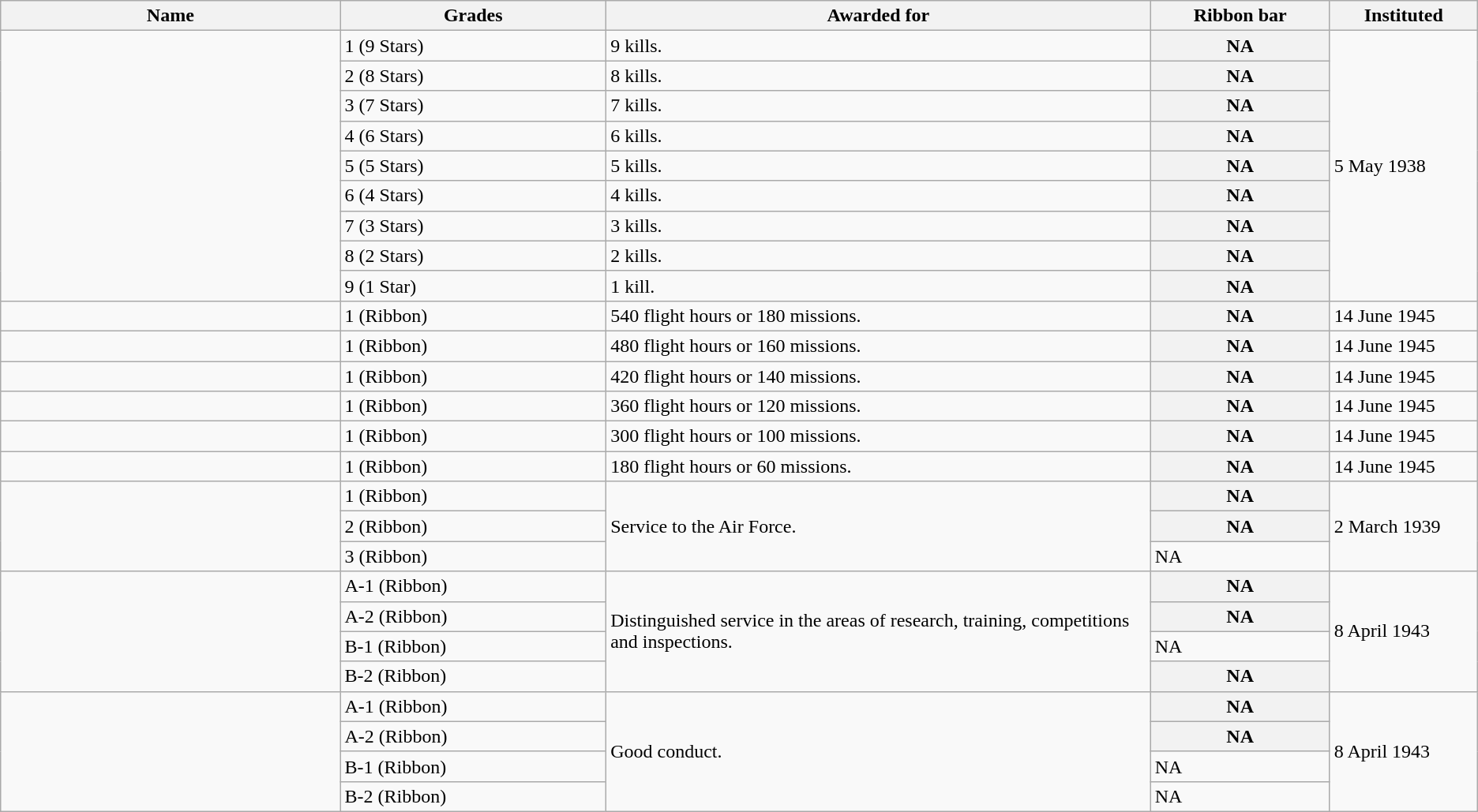<table class="wikitable">
<tr>
<th width="23%">Name</th>
<th width="18%">Grades</th>
<th>Awarded for</th>
<th width="144px">Ribbon bar</th>
<th width="10%">Instituted</th>
</tr>
<tr>
<td rowspan=9></td>
<td>1 (9 Stars)</td>
<td>9 kills.</td>
<th>NA</th>
<td rowspan=9>5 May 1938</td>
</tr>
<tr>
<td>2 (8 Stars)</td>
<td>8 kills.</td>
<th>NA</th>
</tr>
<tr>
<td>3 (7 Stars)</td>
<td>7 kills.</td>
<th>NA</th>
</tr>
<tr>
<td>4 (6 Stars)</td>
<td>6 kills.</td>
<th>NA</th>
</tr>
<tr>
<td>5 (5 Stars)</td>
<td>5 kills.</td>
<th>NA</th>
</tr>
<tr>
<td>6 (4 Stars)</td>
<td>4 kills.</td>
<th>NA</th>
</tr>
<tr>
<td>7 (3 Stars)</td>
<td>3 kills.</td>
<th>NA</th>
</tr>
<tr>
<td>8 (2 Stars)</td>
<td>2 kills.</td>
<th>NA</th>
</tr>
<tr>
<td>9 (1 Star)</td>
<td>1 kill.</td>
<th>NA</th>
</tr>
<tr>
<td></td>
<td>1 (Ribbon)</td>
<td>540 flight hours or 180 missions.</td>
<th>NA</th>
<td>14 June 1945</td>
</tr>
<tr>
<td></td>
<td>1 (Ribbon)</td>
<td>480 flight hours or 160 missions.</td>
<th>NA</th>
<td>14 June 1945</td>
</tr>
<tr>
<td></td>
<td>1 (Ribbon)</td>
<td>420 flight hours or 140 missions.</td>
<th>NA</th>
<td>14 June 1945</td>
</tr>
<tr>
<td></td>
<td>1 (Ribbon)</td>
<td>360 flight hours or 120 missions.</td>
<th>NA</th>
<td>14 June 1945</td>
</tr>
<tr>
<td></td>
<td>1 (Ribbon)</td>
<td>300 flight hours or 100 missions.</td>
<th>NA</th>
<td>14 June 1945</td>
</tr>
<tr>
<td></td>
<td>1 (Ribbon)</td>
<td>180 flight hours or 60 missions.</td>
<th>NA</th>
<td>14 June 1945</td>
</tr>
<tr>
<td rowspan=3></td>
<td>1 (Ribbon)</td>
<td rowspan=3>Service to the Air Force.</td>
<th>NA</th>
<td rowspan=3>2 March 1939</td>
</tr>
<tr>
<td>2 (Ribbon)</td>
<th>NA</th>
</tr>
<tr>
<td>3 (Ribbon)</td>
<td>NA</td>
</tr>
<tr>
<td rowspan=4></td>
<td>A-1 (Ribbon)</td>
<td rowspan=4>Distinguished service in the areas of research, training, competitions and inspections.</td>
<th>NA</th>
<td rowspan=4>8 April 1943</td>
</tr>
<tr>
<td>A-2 (Ribbon)</td>
<th>NA</th>
</tr>
<tr>
<td>B-1 (Ribbon)</td>
<td>NA</td>
</tr>
<tr>
<td>B-2 (Ribbon)</td>
<th>NA</th>
</tr>
<tr>
<td rowspan=4></td>
<td>A-1 (Ribbon)</td>
<td rowspan=4>Good conduct.</td>
<th>NA</th>
<td rowspan=4>8 April 1943</td>
</tr>
<tr>
<td>A-2 (Ribbon)</td>
<th>NA</th>
</tr>
<tr>
<td>B-1 (Ribbon)</td>
<td>NA</td>
</tr>
<tr>
<td>B-2 (Ribbon)</td>
<td>NA</td>
</tr>
</table>
